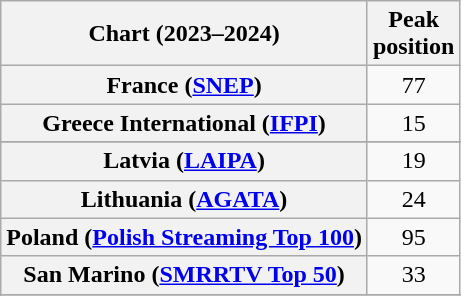<table class="wikitable sortable plainrowheaders" style="text-align:center">
<tr>
<th scope="col">Chart (2023–2024)</th>
<th scope="col">Peak<br>position</th>
</tr>
<tr>
<th scope="row">France (<a href='#'>SNEP</a>)</th>
<td>77</td>
</tr>
<tr>
<th scope="row">Greece International (<a href='#'>IFPI</a>)</th>
<td>15</td>
</tr>
<tr>
</tr>
<tr>
<th scope="row">Latvia (<a href='#'>LAIPA</a>)</th>
<td>19</td>
</tr>
<tr>
<th scope="row">Lithuania (<a href='#'>AGATA</a>)</th>
<td>24</td>
</tr>
<tr>
<th scope="row">Poland (<a href='#'>Polish Streaming Top 100</a>)</th>
<td>95</td>
</tr>
<tr>
<th scope="row">San Marino (<a href='#'>SMRRTV Top 50</a>)</th>
<td>33</td>
</tr>
<tr>
</tr>
<tr>
</tr>
</table>
